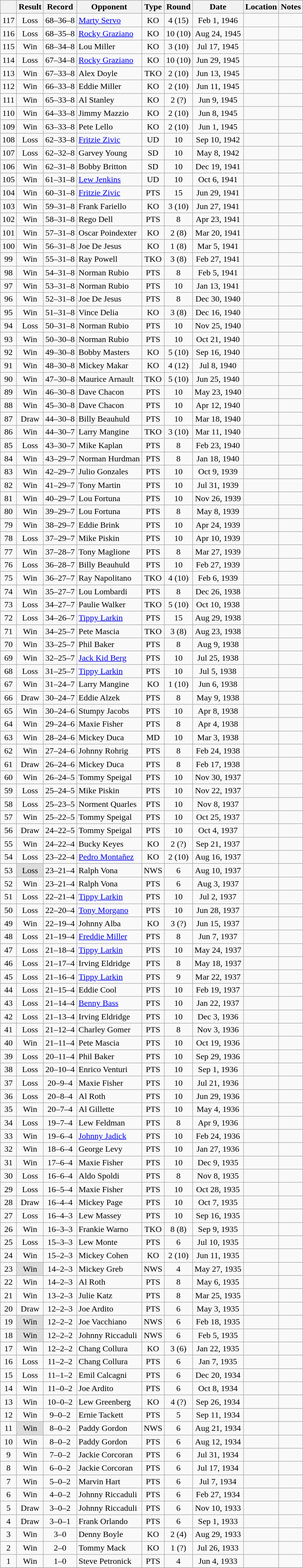<table class="wikitable mw-collapsible mw-collapsed" style="text-align:center">
<tr>
<th></th>
<th>Result</th>
<th>Record</th>
<th>Opponent</th>
<th>Type</th>
<th>Round</th>
<th>Date</th>
<th>Location</th>
<th>Notes</th>
</tr>
<tr>
<td>117</td>
<td>Loss</td>
<td>68–36–8 </td>
<td align=left><a href='#'>Marty Servo</a></td>
<td>KO</td>
<td>4 (15)</td>
<td>Feb 1, 1946</td>
<td style="text-align:left;"></td>
<td style="text-align:left;"></td>
</tr>
<tr>
<td>116</td>
<td>Loss</td>
<td>68–35–8 </td>
<td align=left><a href='#'>Rocky Graziano</a></td>
<td>KO</td>
<td>10 (10)</td>
<td>Aug 24, 1945</td>
<td style="text-align:left;"></td>
<td></td>
</tr>
<tr>
<td>115</td>
<td>Win</td>
<td>68–34–8 </td>
<td align=left>Lou Miller</td>
<td>KO</td>
<td>3 (10)</td>
<td>Jul 17, 1945</td>
<td style="text-align:left;"></td>
<td></td>
</tr>
<tr>
<td>114</td>
<td>Loss</td>
<td>67–34–8 </td>
<td align=left><a href='#'>Rocky Graziano</a></td>
<td>KO</td>
<td>10 (10)</td>
<td>Jun 29, 1945</td>
<td style="text-align:left;"></td>
<td></td>
</tr>
<tr>
<td>113</td>
<td>Win</td>
<td>67–33–8 </td>
<td align=left>Alex Doyle</td>
<td>TKO</td>
<td>2 (10)</td>
<td>Jun 13, 1945</td>
<td style="text-align:left;"></td>
<td></td>
</tr>
<tr>
<td>112</td>
<td>Win</td>
<td>66–33–8 </td>
<td align=left>Eddie Miller</td>
<td>KO</td>
<td>2 (10)</td>
<td>Jun 11, 1945</td>
<td style="text-align:left;"></td>
<td></td>
</tr>
<tr>
<td>111</td>
<td>Win</td>
<td>65–33–8 </td>
<td align=left>Al Stanley</td>
<td>KO</td>
<td>2 (?)</td>
<td>Jun 9, 1945</td>
<td style="text-align:left;"></td>
<td></td>
</tr>
<tr>
<td>110</td>
<td>Win</td>
<td>64–33–8 </td>
<td align=left>Jimmy Mazzio</td>
<td>KO</td>
<td>2 (10)</td>
<td>Jun 8, 1945</td>
<td style="text-align:left;"></td>
<td></td>
</tr>
<tr>
<td>109</td>
<td>Win</td>
<td>63–33–8 </td>
<td align=left>Pete Lello</td>
<td>KO</td>
<td>2 (10)</td>
<td>Jun 1, 1945</td>
<td style="text-align:left;"></td>
<td></td>
</tr>
<tr>
<td>108</td>
<td>Loss</td>
<td>62–33–8 </td>
<td align=left><a href='#'>Fritzie Zivic</a></td>
<td>UD</td>
<td>10</td>
<td>Sep 10, 1942</td>
<td style="text-align:left;"></td>
<td></td>
</tr>
<tr>
<td>107</td>
<td>Loss</td>
<td>62–32–8 </td>
<td align=left>Garvey Young</td>
<td>SD</td>
<td>10</td>
<td>May 8, 1942</td>
<td style="text-align:left;"></td>
<td></td>
</tr>
<tr>
<td>106</td>
<td>Win</td>
<td>62–31–8 </td>
<td align=left>Bobby Britton</td>
<td>SD</td>
<td>10</td>
<td>Dec 19, 1941</td>
<td style="text-align:left;"></td>
<td></td>
</tr>
<tr>
<td>105</td>
<td>Win</td>
<td>61–31–8 </td>
<td align=left><a href='#'>Lew Jenkins</a></td>
<td>UD</td>
<td>10</td>
<td>Oct 6, 1941</td>
<td style="text-align:left;"></td>
<td></td>
</tr>
<tr>
<td>104</td>
<td>Win</td>
<td>60–31–8 </td>
<td align=left><a href='#'>Fritzie Zivic</a></td>
<td>PTS</td>
<td>15</td>
<td>Jun 29, 1941</td>
<td style="text-align:left;"></td>
<td style="text-align:left;"></td>
</tr>
<tr>
<td>103</td>
<td>Win</td>
<td>59–31–8 </td>
<td align=left>Frank Fariello</td>
<td>KO</td>
<td>3 (10)</td>
<td>Jun 27, 1941</td>
<td style="text-align:left;"></td>
<td></td>
</tr>
<tr>
<td>102</td>
<td>Win</td>
<td>58–31–8 </td>
<td align=left>Rego Dell</td>
<td>PTS</td>
<td>8</td>
<td>Apr 23, 1941</td>
<td style="text-align:left;"></td>
<td></td>
</tr>
<tr>
<td>101</td>
<td>Win</td>
<td>57–31–8 </td>
<td align=left>Oscar Poindexter</td>
<td>KO</td>
<td>2 (8)</td>
<td>Mar 20, 1941</td>
<td style="text-align:left;"></td>
<td></td>
</tr>
<tr>
<td>100</td>
<td>Win</td>
<td>56–31–8 </td>
<td align=left>Joe De Jesus</td>
<td>KO</td>
<td>1 (8)</td>
<td>Mar 5, 1941</td>
<td style="text-align:left;"></td>
<td></td>
</tr>
<tr>
<td>99</td>
<td>Win</td>
<td>55–31–8 </td>
<td align=left>Ray Powell</td>
<td>TKO</td>
<td>3 (8)</td>
<td>Feb 27, 1941</td>
<td style="text-align:left;"></td>
<td></td>
</tr>
<tr>
<td>98</td>
<td>Win</td>
<td>54–31–8 </td>
<td align=left>Norman Rubio</td>
<td>PTS</td>
<td>8</td>
<td>Feb 5, 1941</td>
<td style="text-align:left;"></td>
<td></td>
</tr>
<tr>
<td>97</td>
<td>Win</td>
<td>53–31–8 </td>
<td align=left>Norman Rubio</td>
<td>PTS</td>
<td>10</td>
<td>Jan 13, 1941</td>
<td style="text-align:left;"></td>
<td></td>
</tr>
<tr>
<td>96</td>
<td>Win</td>
<td>52–31–8 </td>
<td align=left>Joe De Jesus</td>
<td>PTS</td>
<td>8</td>
<td>Dec 30, 1940</td>
<td style="text-align:left;"></td>
<td></td>
</tr>
<tr>
<td>95</td>
<td>Win</td>
<td>51–31–8 </td>
<td align=left>Vince Delia</td>
<td>KO</td>
<td>3 (8)</td>
<td>Dec 16, 1940</td>
<td style="text-align:left;"></td>
<td></td>
</tr>
<tr>
<td>94</td>
<td>Loss</td>
<td>50–31–8 </td>
<td align=left>Norman Rubio</td>
<td>PTS</td>
<td>10</td>
<td>Nov 25, 1940</td>
<td style="text-align:left;"></td>
<td></td>
</tr>
<tr>
<td>93</td>
<td>Win</td>
<td>50–30–8 </td>
<td align=left>Norman Rubio</td>
<td>PTS</td>
<td>10</td>
<td>Oct 21, 1940</td>
<td style="text-align:left;"></td>
<td></td>
</tr>
<tr>
<td>92</td>
<td>Win</td>
<td>49–30–8 </td>
<td align=left>Bobby Masters</td>
<td>KO</td>
<td>5 (10)</td>
<td>Sep 16, 1940</td>
<td style="text-align:left;"></td>
<td></td>
</tr>
<tr>
<td>91</td>
<td>Win</td>
<td>48–30–8 </td>
<td align=left>Mickey Makar</td>
<td>KO</td>
<td>4 (12)</td>
<td>Jul 8, 1940</td>
<td style="text-align:left;"></td>
<td></td>
</tr>
<tr>
<td>90</td>
<td>Win</td>
<td>47–30–8 </td>
<td align=left>Maurice Arnault</td>
<td>TKO</td>
<td>5 (10)</td>
<td>Jun 25, 1940</td>
<td style="text-align:left;"></td>
<td></td>
</tr>
<tr>
<td>89</td>
<td>Win</td>
<td>46–30–8 </td>
<td align=left>Dave Chacon</td>
<td>PTS</td>
<td>10</td>
<td>May 23, 1940</td>
<td style="text-align:left;"></td>
<td></td>
</tr>
<tr>
<td>88</td>
<td>Win</td>
<td>45–30–8 </td>
<td align=left>Dave Chacon</td>
<td>PTS</td>
<td>10</td>
<td>Apr 12, 1940</td>
<td style="text-align:left;"></td>
<td></td>
</tr>
<tr>
<td>87</td>
<td>Draw</td>
<td>44–30–8 </td>
<td align=left>Billy Beauhuld</td>
<td>PTS</td>
<td>10</td>
<td>Mar 18, 1940</td>
<td style="text-align:left;"></td>
<td></td>
</tr>
<tr>
<td>86</td>
<td>Win</td>
<td>44–30–7 </td>
<td align=left>Larry Mangine</td>
<td>TKO</td>
<td>3 (10)</td>
<td>Mar 11, 1940</td>
<td style="text-align:left;"></td>
<td></td>
</tr>
<tr>
<td>85</td>
<td>Loss</td>
<td>43–30–7 </td>
<td align=left>Mike Kaplan</td>
<td>PTS</td>
<td>8</td>
<td>Feb 23, 1940</td>
<td style="text-align:left;"></td>
<td></td>
</tr>
<tr>
<td>84</td>
<td>Win</td>
<td>43–29–7 </td>
<td align=left>Norman Hurdman</td>
<td>PTS</td>
<td>8</td>
<td>Jan 18, 1940</td>
<td style="text-align:left;"></td>
<td></td>
</tr>
<tr>
<td>83</td>
<td>Win</td>
<td>42–29–7 </td>
<td align=left>Julio Gonzales</td>
<td>PTS</td>
<td>10</td>
<td>Oct 9, 1939</td>
<td style="text-align:left;"></td>
<td></td>
</tr>
<tr>
<td>82</td>
<td>Win</td>
<td>41–29–7 </td>
<td align=left>Tony Martin</td>
<td>PTS</td>
<td>10</td>
<td>Jul 31, 1939</td>
<td style="text-align:left;"></td>
<td></td>
</tr>
<tr>
<td>81</td>
<td>Win</td>
<td>40–29–7 </td>
<td align=left>Lou Fortuna</td>
<td>PTS</td>
<td>10</td>
<td>Nov 26, 1939</td>
<td style="text-align:left;"></td>
<td></td>
</tr>
<tr>
<td>80</td>
<td>Win</td>
<td>39–29–7 </td>
<td align=left>Lou Fortuna</td>
<td>PTS</td>
<td>8</td>
<td>May 8, 1939</td>
<td style="text-align:left;"></td>
<td></td>
</tr>
<tr>
<td>79</td>
<td>Win</td>
<td>38–29–7 </td>
<td align=left>Eddie Brink</td>
<td>PTS</td>
<td>10</td>
<td>Apr 24, 1939</td>
<td style="text-align:left;"></td>
<td></td>
</tr>
<tr>
<td>78</td>
<td>Loss</td>
<td>37–29–7 </td>
<td align=left>Mike Piskin</td>
<td>PTS</td>
<td>10</td>
<td>Apr 10, 1939</td>
<td style="text-align:left;"></td>
<td></td>
</tr>
<tr>
<td>77</td>
<td>Win</td>
<td>37–28–7 </td>
<td align=left>Tony Maglione</td>
<td>PTS</td>
<td>8</td>
<td>Mar 27, 1939</td>
<td style="text-align:left;"></td>
<td></td>
</tr>
<tr>
<td>76</td>
<td>Loss</td>
<td>36–28–7 </td>
<td align=left>Billy Beauhuld</td>
<td>PTS</td>
<td>10</td>
<td>Feb 27, 1939</td>
<td style="text-align:left;"></td>
<td></td>
</tr>
<tr>
<td>75</td>
<td>Win</td>
<td>36–27–7 </td>
<td align=left>Ray Napolitano</td>
<td>TKO</td>
<td>4 (10)</td>
<td>Feb 6, 1939</td>
<td style="text-align:left;"></td>
<td></td>
</tr>
<tr>
<td>74</td>
<td>Win</td>
<td>35–27–7 </td>
<td align=left>Lou Lombardi</td>
<td>PTS</td>
<td>8</td>
<td>Dec 26, 1938</td>
<td style="text-align:left;"></td>
<td></td>
</tr>
<tr>
<td>73</td>
<td>Loss</td>
<td>34–27–7 </td>
<td align=left>Paulie Walker</td>
<td>TKO</td>
<td>5 (10)</td>
<td>Oct 10, 1938</td>
<td style="text-align:left;"></td>
<td></td>
</tr>
<tr>
<td>72</td>
<td>Loss</td>
<td>34–26–7 </td>
<td align=left><a href='#'>Tippy Larkin</a></td>
<td>PTS</td>
<td>15</td>
<td>Aug 29, 1938</td>
<td style="text-align:left;"></td>
<td></td>
</tr>
<tr>
<td>71</td>
<td>Win</td>
<td>34–25–7 </td>
<td align=left>Pete Mascia</td>
<td>TKO</td>
<td>3 (8)</td>
<td>Aug 23, 1938</td>
<td style="text-align:left;"></td>
<td style="text-align:left;"></td>
</tr>
<tr>
<td>70</td>
<td>Win</td>
<td>33–25–7 </td>
<td align=left>Phil Baker</td>
<td>PTS</td>
<td>8</td>
<td>Aug 9, 1938</td>
<td style="text-align:left;"></td>
<td></td>
</tr>
<tr>
<td>69</td>
<td>Win</td>
<td>32–25–7 </td>
<td align=left><a href='#'>Jack Kid Berg</a></td>
<td>PTS</td>
<td>10</td>
<td>Jul 25, 1938</td>
<td style="text-align:left;"></td>
<td></td>
</tr>
<tr>
<td>68</td>
<td>Loss</td>
<td>31–25–7 </td>
<td style="text-align:left;"><a href='#'>Tippy Larkin</a></td>
<td>PTS</td>
<td>10</td>
<td>Jul 5, 1938</td>
<td style="text-align:left;"></td>
<td></td>
</tr>
<tr>
<td>67</td>
<td>Win</td>
<td>31–24–7 </td>
<td style="text-align:left;">Larry Mangine</td>
<td>KO</td>
<td>1 (10)</td>
<td>Jun 6, 1938</td>
<td style="text-align:left;"></td>
<td></td>
</tr>
<tr>
<td>66</td>
<td>Draw</td>
<td>30–24–7 </td>
<td style="text-align:left;">Eddie Alzek</td>
<td>PTS</td>
<td>8</td>
<td>May 9, 1938</td>
<td style="text-align:left;"></td>
<td></td>
</tr>
<tr>
<td>65</td>
<td>Win</td>
<td>30–24–6 </td>
<td style="text-align:left;">Stumpy Jacobs</td>
<td>PTS</td>
<td>10</td>
<td>Apr 8, 1938</td>
<td style="text-align:left;"></td>
<td></td>
</tr>
<tr>
<td>64</td>
<td>Win</td>
<td>29–24–6 </td>
<td style="text-align:left;">Maxie Fisher</td>
<td>PTS</td>
<td>8</td>
<td>Apr 4, 1938</td>
<td style="text-align:left;"></td>
<td></td>
</tr>
<tr>
<td>63</td>
<td>Win</td>
<td>28–24–6 </td>
<td style="text-align:left;">Mickey Duca</td>
<td>MD</td>
<td>10</td>
<td>Mar 3, 1938</td>
<td style="text-align:left;"></td>
<td></td>
</tr>
<tr>
<td>62</td>
<td>Win</td>
<td>27–24–6 </td>
<td style="text-align:left;">Johnny Rohrig</td>
<td>PTS</td>
<td>8</td>
<td>Feb 24, 1938</td>
<td style="text-align:left;"></td>
<td></td>
</tr>
<tr>
<td>61</td>
<td>Draw</td>
<td>26–24–6 </td>
<td style="text-align:left;">Mickey Duca</td>
<td>PTS</td>
<td>8</td>
<td>Feb 17, 1938</td>
<td style="text-align:left;"></td>
<td></td>
</tr>
<tr>
<td>60</td>
<td>Win</td>
<td>26–24–5 </td>
<td style="text-align:left;">Tommy Speigal</td>
<td>PTS</td>
<td>10</td>
<td>Nov 30, 1937</td>
<td style="text-align:left;"></td>
<td></td>
</tr>
<tr>
<td>59</td>
<td>Loss</td>
<td>25–24–5 </td>
<td style="text-align:left;">Mike Piskin</td>
<td>PTS</td>
<td>10</td>
<td>Nov 22, 1937</td>
<td style="text-align:left;"></td>
<td></td>
</tr>
<tr>
<td>58</td>
<td>Loss</td>
<td>25–23–5 </td>
<td style="text-align:left;">Norment Quarles</td>
<td>PTS</td>
<td>10</td>
<td>Nov 8, 1937</td>
<td style="text-align:left;"></td>
<td></td>
</tr>
<tr>
<td>57</td>
<td>Win</td>
<td>25–22–5 </td>
<td style="text-align:left;">Tommy Speigal</td>
<td>PTS</td>
<td>10</td>
<td>Oct 25, 1937</td>
<td style="text-align:left;"></td>
<td></td>
</tr>
<tr>
<td>56</td>
<td>Draw</td>
<td>24–22–5 </td>
<td style="text-align:left;">Tommy Speigal</td>
<td>PTS</td>
<td>10</td>
<td>Oct 4, 1937</td>
<td style="text-align:left;"></td>
<td></td>
</tr>
<tr>
<td>55</td>
<td>Win</td>
<td>24–22–4 </td>
<td style="text-align:left;">Bucky Keyes</td>
<td>KO</td>
<td>2 (?)</td>
<td>Sep 21, 1937</td>
<td style="text-align:left;"></td>
<td></td>
</tr>
<tr>
<td>54</td>
<td>Loss</td>
<td>23–22–4 </td>
<td style="text-align:left;"><a href='#'>Pedro Montañez</a></td>
<td>KO</td>
<td>2 (10)</td>
<td>Aug 16, 1937</td>
<td style="text-align:left;"></td>
<td></td>
</tr>
<tr>
<td>53</td>
<td style="background:#DDD">Loss</td>
<td>23–21–4 </td>
<td style="text-align:left;">Ralph Vona</td>
<td>NWS</td>
<td>6</td>
<td>Aug 10, 1937</td>
<td style="text-align:left;"></td>
<td></td>
</tr>
<tr>
<td>52</td>
<td>Win</td>
<td>23–21–4 </td>
<td style="text-align:left;">Ralph Vona</td>
<td>PTS</td>
<td>6</td>
<td>Aug 3, 1937</td>
<td style="text-align:left;"></td>
<td></td>
</tr>
<tr>
<td>51</td>
<td>Loss</td>
<td>22–21–4 </td>
<td style="text-align:left;"><a href='#'>Tippy Larkin</a></td>
<td>PTS</td>
<td>10</td>
<td>Jul 2, 1937</td>
<td style="text-align:left;"></td>
<td></td>
</tr>
<tr>
<td>50</td>
<td>Loss</td>
<td>22–20–4 </td>
<td style="text-align:left;"><a href='#'>Tony Morgano</a></td>
<td>PTS</td>
<td>10</td>
<td>Jun 28, 1937</td>
<td style="text-align:left;"></td>
<td></td>
</tr>
<tr>
<td>49</td>
<td>Win</td>
<td>22–19–4 </td>
<td style="text-align:left;">Johnny Alba</td>
<td>KO</td>
<td>3 (?)</td>
<td>Jun 15, 1937</td>
<td style="text-align:left;"></td>
<td></td>
</tr>
<tr>
<td>48</td>
<td>Loss</td>
<td>21–19–4 </td>
<td style="text-align:left;"><a href='#'>Freddie Miller</a></td>
<td>PTS</td>
<td>8</td>
<td>Jun 7, 1937</td>
<td style="text-align:left;"></td>
<td></td>
</tr>
<tr>
<td>47</td>
<td>Loss</td>
<td>21–18–4 </td>
<td style="text-align:left;"><a href='#'>Tippy Larkin</a></td>
<td>PTS</td>
<td>10</td>
<td>May 24, 1937</td>
<td style="text-align:left;"></td>
<td></td>
</tr>
<tr>
<td>46</td>
<td>Loss</td>
<td>21–17–4 </td>
<td style="text-align:left;">Irving Eldridge</td>
<td>PTS</td>
<td>8</td>
<td>May 18, 1937</td>
<td style="text-align:left;"></td>
<td></td>
</tr>
<tr>
<td>45</td>
<td>Loss</td>
<td>21–16–4 </td>
<td style="text-align:left;"><a href='#'>Tippy Larkin</a></td>
<td>PTS</td>
<td>9</td>
<td>Mar 22, 1937</td>
<td style="text-align:left;"></td>
<td></td>
</tr>
<tr>
<td>44</td>
<td>Loss</td>
<td>21–15–4 </td>
<td style="text-align:left;">Eddie Cool</td>
<td>PTS</td>
<td>10</td>
<td>Feb 19, 1937</td>
<td style="text-align:left;"></td>
<td></td>
</tr>
<tr>
<td>43</td>
<td>Loss</td>
<td>21–14–4 </td>
<td style="text-align:left;"><a href='#'>Benny Bass</a></td>
<td>PTS</td>
<td>10</td>
<td>Jan 22, 1937</td>
<td style="text-align:left;"></td>
<td></td>
</tr>
<tr>
<td>42</td>
<td>Loss</td>
<td>21–13–4 </td>
<td style="text-align:left;">Irving Eldridge</td>
<td>PTS</td>
<td>10</td>
<td>Dec 3, 1936</td>
<td style="text-align:left;"></td>
<td></td>
</tr>
<tr>
<td>41</td>
<td>Loss</td>
<td>21–12–4 </td>
<td style="text-align:left;">Charley Gomer</td>
<td>PTS</td>
<td>8</td>
<td>Nov 3, 1936</td>
<td style="text-align:left;"></td>
<td></td>
</tr>
<tr>
<td>40</td>
<td>Win</td>
<td>21–11–4 </td>
<td style="text-align:left;">Pete Mascia</td>
<td>PTS</td>
<td>10</td>
<td>Oct 19, 1936</td>
<td style="text-align:left;"></td>
<td></td>
</tr>
<tr>
<td>39</td>
<td>Loss</td>
<td>20–11–4 </td>
<td style="text-align:left;">Phil Baker</td>
<td>PTS</td>
<td>10</td>
<td>Sep 29, 1936</td>
<td style="text-align:left;"></td>
<td></td>
</tr>
<tr>
<td>38</td>
<td>Loss</td>
<td>20–10–4 </td>
<td style="text-align:left;">Enrico Venturi</td>
<td>PTS</td>
<td>10</td>
<td>Sep 1, 1936</td>
<td style="text-align:left;"></td>
<td></td>
</tr>
<tr>
<td>37</td>
<td>Loss</td>
<td>20–9–4 </td>
<td style="text-align:left;">Maxie Fisher</td>
<td>PTS</td>
<td>10</td>
<td>Jul 21, 1936</td>
<td style="text-align:left;"></td>
<td></td>
</tr>
<tr>
<td>36</td>
<td>Loss</td>
<td>20–8–4 </td>
<td style="text-align:left;">Al Roth</td>
<td>PTS</td>
<td>10</td>
<td>Jun 29, 1936</td>
<td style="text-align:left;"></td>
<td></td>
</tr>
<tr>
<td>35</td>
<td>Win</td>
<td>20–7–4 </td>
<td style="text-align:left;">Al Gillette</td>
<td>PTS</td>
<td>10</td>
<td>May 4, 1936</td>
<td style="text-align:left;"></td>
<td></td>
</tr>
<tr>
<td>34</td>
<td>Loss</td>
<td>19–7–4 </td>
<td style="text-align:left;">Lew Feldman</td>
<td>PTS</td>
<td>8</td>
<td>Apr 9, 1936</td>
<td style="text-align:left;"></td>
<td></td>
</tr>
<tr>
<td>33</td>
<td>Win</td>
<td>19–6–4 </td>
<td style="text-align:left;"><a href='#'>Johnny Jadick</a></td>
<td>PTS</td>
<td>10</td>
<td>Feb 24, 1936</td>
<td style="text-align:left;"></td>
<td></td>
</tr>
<tr>
<td>32</td>
<td>Win</td>
<td>18–6–4 </td>
<td style="text-align:left;">George Levy</td>
<td>PTS</td>
<td>10</td>
<td>Jan 27, 1936</td>
<td style="text-align:left;"></td>
<td></td>
</tr>
<tr>
<td>31</td>
<td>Win</td>
<td>17–6–4 </td>
<td style="text-align:left;">Maxie Fisher</td>
<td>PTS</td>
<td>10</td>
<td>Dec 9, 1935</td>
<td style="text-align:left;"></td>
<td></td>
</tr>
<tr>
<td>30</td>
<td>Loss</td>
<td>16–6–4 </td>
<td style="text-align:left;">Aldo Spoldi</td>
<td>PTS</td>
<td>8</td>
<td>Nov 8, 1935</td>
<td style="text-align:left;"></td>
<td></td>
</tr>
<tr>
<td>29</td>
<td>Loss</td>
<td>16–5–4 </td>
<td style="text-align:left;">Maxie Fisher</td>
<td>PTS</td>
<td>10</td>
<td>Oct 28, 1935</td>
<td style="text-align:left;"></td>
<td></td>
</tr>
<tr>
<td>28</td>
<td>Draw</td>
<td>16–4–4 </td>
<td style="text-align:left;">Mickey Page</td>
<td>PTS</td>
<td>10</td>
<td>Oct 7, 1935</td>
<td style="text-align:left;"></td>
<td></td>
</tr>
<tr>
<td>27</td>
<td>Loss</td>
<td>16–4–3 </td>
<td style="text-align:left;">Lew Massey</td>
<td>PTS</td>
<td>10</td>
<td>Sep 16, 1935</td>
<td style="text-align:left;"></td>
<td></td>
</tr>
<tr>
<td>26</td>
<td>Win</td>
<td>16–3–3 </td>
<td style="text-align:left;">Frankie Warno</td>
<td>TKO</td>
<td>8 (8)</td>
<td>Sep 9, 1935</td>
<td style="text-align:left;"></td>
<td></td>
</tr>
<tr>
<td>25</td>
<td>Loss</td>
<td>15–3–3 </td>
<td style="text-align:left;">Lew Monte</td>
<td>PTS</td>
<td>6</td>
<td>Jul 10, 1935</td>
<td style="text-align:left;"></td>
<td></td>
</tr>
<tr>
<td>24</td>
<td>Win</td>
<td>15–2–3 </td>
<td style="text-align:left;">Mickey Cohen</td>
<td>KO</td>
<td>2 (10)</td>
<td>Jun 11, 1935</td>
<td style="text-align:left;"></td>
<td></td>
</tr>
<tr>
<td>23</td>
<td style="background:#DDD">Win</td>
<td>14–2–3 </td>
<td style="text-align:left;">Mickey Greb</td>
<td>NWS</td>
<td>4</td>
<td>May 27, 1935</td>
<td style="text-align:left;"></td>
<td></td>
</tr>
<tr>
<td>22</td>
<td>Win</td>
<td>14–2–3 </td>
<td style="text-align:left;">Al Roth</td>
<td>PTS</td>
<td>8</td>
<td>May 6, 1935</td>
<td style="text-align:left;"></td>
<td></td>
</tr>
<tr>
<td>21</td>
<td>Win</td>
<td>13–2–3 </td>
<td style="text-align:left;">Julie Katz</td>
<td>PTS</td>
<td>8</td>
<td>Mar 25, 1935</td>
<td style="text-align:left;"></td>
<td></td>
</tr>
<tr>
<td>20</td>
<td>Draw</td>
<td>12–2–3 </td>
<td style="text-align:left;">Joe Ardito</td>
<td>PTS</td>
<td>6</td>
<td>May 3, 1935</td>
<td style="text-align:left;"></td>
<td style="text-align:left;"></td>
</tr>
<tr>
<td>19</td>
<td style="background:#DDD">Win</td>
<td>12–2–2 </td>
<td style="text-align:left;">Joe Vacchiano</td>
<td>NWS</td>
<td>6</td>
<td>Feb 18, 1935</td>
<td style="text-align:left;"></td>
<td></td>
</tr>
<tr>
<td>18</td>
<td style="background:#DDD">Win</td>
<td>12–2–2 </td>
<td style="text-align:left;">Johnny Riccaduli</td>
<td>NWS</td>
<td>6</td>
<td>Feb 5, 1935</td>
<td style="text-align:left;"></td>
<td></td>
</tr>
<tr>
<td>17</td>
<td>Win</td>
<td>12–2–2 </td>
<td style="text-align:left;">Chang Collura</td>
<td>KO</td>
<td>3 (6)</td>
<td>Jan 22, 1935</td>
<td style="text-align:left;"></td>
<td></td>
</tr>
<tr>
<td>16</td>
<td>Loss</td>
<td>11–2–2 </td>
<td style="text-align:left;">Chang Collura</td>
<td>PTS</td>
<td>6</td>
<td>Jan 7, 1935</td>
<td style="text-align:left;"></td>
<td></td>
</tr>
<tr>
<td>15</td>
<td>Loss</td>
<td>11–1–2 </td>
<td style="text-align:left;">Emil Calcagni</td>
<td>PTS</td>
<td>6</td>
<td>Dec 20, 1934</td>
<td style="text-align:left;"></td>
<td></td>
</tr>
<tr>
<td>14</td>
<td>Win</td>
<td>11–0–2 </td>
<td style="text-align:left;">Joe Ardito</td>
<td>PTS</td>
<td>6</td>
<td>Oct 8, 1934</td>
<td style="text-align:left;"></td>
<td></td>
</tr>
<tr>
<td>13</td>
<td>Win</td>
<td>10–0–2 </td>
<td style="text-align:left;">Lew Greenberg</td>
<td>KO</td>
<td>4 (?)</td>
<td>Sep 26, 1934</td>
<td style="text-align:left;"></td>
<td></td>
</tr>
<tr>
<td>12</td>
<td>Win</td>
<td>9–0–2 </td>
<td style="text-align:left;">Ernie Tackett</td>
<td>PTS</td>
<td>5</td>
<td>Sep 11, 1934</td>
<td style="text-align:left;"></td>
<td></td>
</tr>
<tr>
<td>11</td>
<td style="background:#DDD">Win</td>
<td>8–0–2 </td>
<td style="text-align:left;">Paddy Gordon</td>
<td>NWS</td>
<td>6</td>
<td>Aug 21, 1934</td>
<td style="text-align:left;"></td>
<td></td>
</tr>
<tr>
<td>10</td>
<td>Win</td>
<td>8–0–2</td>
<td style="text-align:left;">Paddy Gordon</td>
<td>PTS</td>
<td>6</td>
<td>Aug 12, 1934</td>
<td style="text-align:left;"></td>
<td style="text-align:left;"></td>
</tr>
<tr>
<td>9</td>
<td>Win</td>
<td>7–0–2</td>
<td style="text-align:left;">Jackie Corcoran</td>
<td>PTS</td>
<td>6</td>
<td>Jul 31, 1934</td>
<td style="text-align:left;"></td>
<td></td>
</tr>
<tr>
<td>8</td>
<td>Win</td>
<td>6–0–2</td>
<td style="text-align:left;">Jackie Corcoran</td>
<td>PTS</td>
<td>6</td>
<td>Jul 17, 1934</td>
<td style="text-align:left;"></td>
<td></td>
</tr>
<tr>
<td>7</td>
<td>Win</td>
<td>5–0–2</td>
<td style="text-align:left;">Marvin Hart</td>
<td>PTS</td>
<td>6</td>
<td>Jul 7, 1934</td>
<td style="text-align:left;"></td>
<td></td>
</tr>
<tr>
<td>6</td>
<td>Win</td>
<td>4–0–2</td>
<td style="text-align:left;">Johnny Riccaduli</td>
<td>PTS</td>
<td>6</td>
<td>Feb 27, 1934</td>
<td style="text-align:left;"></td>
<td></td>
</tr>
<tr>
<td>5</td>
<td>Draw</td>
<td>3–0–2</td>
<td style="text-align:left;">Johnny Riccaduli</td>
<td>PTS</td>
<td>6</td>
<td>Nov 10, 1933</td>
<td style="text-align:left;"></td>
<td></td>
</tr>
<tr>
<td>4</td>
<td>Draw</td>
<td>3–0–1</td>
<td style="text-align:left;">Frank Orlando</td>
<td>PTS</td>
<td>6</td>
<td>Sep 1, 1933</td>
<td style="text-align:left;"></td>
<td></td>
</tr>
<tr>
<td>3</td>
<td>Win</td>
<td>3–0</td>
<td style="text-align:left;">Denny Boyle</td>
<td>KO</td>
<td>2 (4)</td>
<td>Aug 29, 1933</td>
<td style="text-align:left;"></td>
<td></td>
</tr>
<tr>
<td>2</td>
<td>Win</td>
<td>2–0</td>
<td style="text-align:left;">Tommy Mack</td>
<td>KO</td>
<td>1 (?)</td>
<td>Jul 26, 1933</td>
<td style="text-align:left;"></td>
<td></td>
</tr>
<tr>
<td>1</td>
<td>Win</td>
<td>1–0</td>
<td style="text-align:left;">Steve Petronick</td>
<td>PTS</td>
<td>4</td>
<td>Jun 4, 1933</td>
<td style="text-align:left;"></td>
<td></td>
</tr>
<tr>
</tr>
</table>
